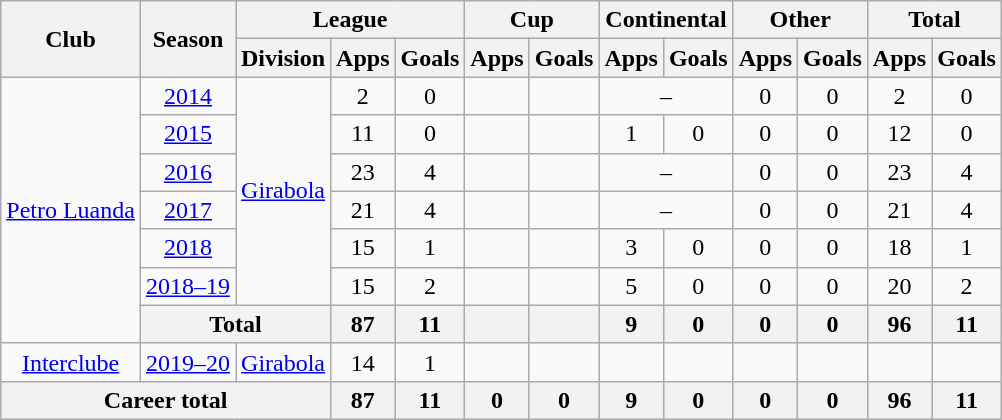<table class="wikitable" style="text-align: center">
<tr>
<th rowspan="2">Club</th>
<th rowspan="2">Season</th>
<th colspan="3">League</th>
<th colspan="2">Cup</th>
<th colspan="2">Continental</th>
<th colspan="2">Other</th>
<th colspan="2">Total</th>
</tr>
<tr>
<th>Division</th>
<th>Apps</th>
<th>Goals</th>
<th>Apps</th>
<th>Goals</th>
<th>Apps</th>
<th>Goals</th>
<th>Apps</th>
<th>Goals</th>
<th>Apps</th>
<th>Goals</th>
</tr>
<tr>
<td rowspan="7"><a href='#'>Petro Luanda</a></td>
<td><a href='#'>2014</a></td>
<td rowspan="6"><a href='#'>Girabola</a></td>
<td>2</td>
<td>0</td>
<td></td>
<td></td>
<td colspan="2">–</td>
<td>0</td>
<td>0</td>
<td>2</td>
<td>0</td>
</tr>
<tr>
<td><a href='#'>2015</a></td>
<td>11</td>
<td>0</td>
<td></td>
<td></td>
<td>1</td>
<td>0</td>
<td>0</td>
<td>0</td>
<td>12</td>
<td>0</td>
</tr>
<tr>
<td><a href='#'>2016</a></td>
<td>23</td>
<td>4</td>
<td></td>
<td></td>
<td colspan="2">–</td>
<td>0</td>
<td>0</td>
<td>23</td>
<td>4</td>
</tr>
<tr>
<td><a href='#'>2017</a></td>
<td>21</td>
<td>4</td>
<td></td>
<td></td>
<td colspan="2">–</td>
<td>0</td>
<td>0</td>
<td>21</td>
<td>4</td>
</tr>
<tr>
<td><a href='#'>2018</a></td>
<td>15</td>
<td>1</td>
<td></td>
<td></td>
<td>3</td>
<td>0</td>
<td>0</td>
<td>0</td>
<td>18</td>
<td>1</td>
</tr>
<tr>
<td><a href='#'>2018–19</a></td>
<td>15</td>
<td>2</td>
<td></td>
<td></td>
<td>5</td>
<td>0</td>
<td>0</td>
<td>0</td>
<td>20</td>
<td>2</td>
</tr>
<tr>
<th colspan="2"><strong>Total</strong></th>
<th>87</th>
<th>11</th>
<th></th>
<th></th>
<th>9</th>
<th>0</th>
<th>0</th>
<th>0</th>
<th>96</th>
<th>11</th>
</tr>
<tr>
<td><a href='#'>Interclube</a></td>
<td><a href='#'>2019–20</a></td>
<td><a href='#'>Girabola</a></td>
<td>14</td>
<td>1</td>
<td></td>
<td></td>
<td></td>
<td></td>
<td></td>
<td></td>
<td></td>
<td></td>
</tr>
<tr>
<th colspan="3"><strong>Career total</strong></th>
<th>87</th>
<th>11</th>
<th>0</th>
<th>0</th>
<th>9</th>
<th>0</th>
<th>0</th>
<th>0</th>
<th>96</th>
<th>11</th>
</tr>
</table>
